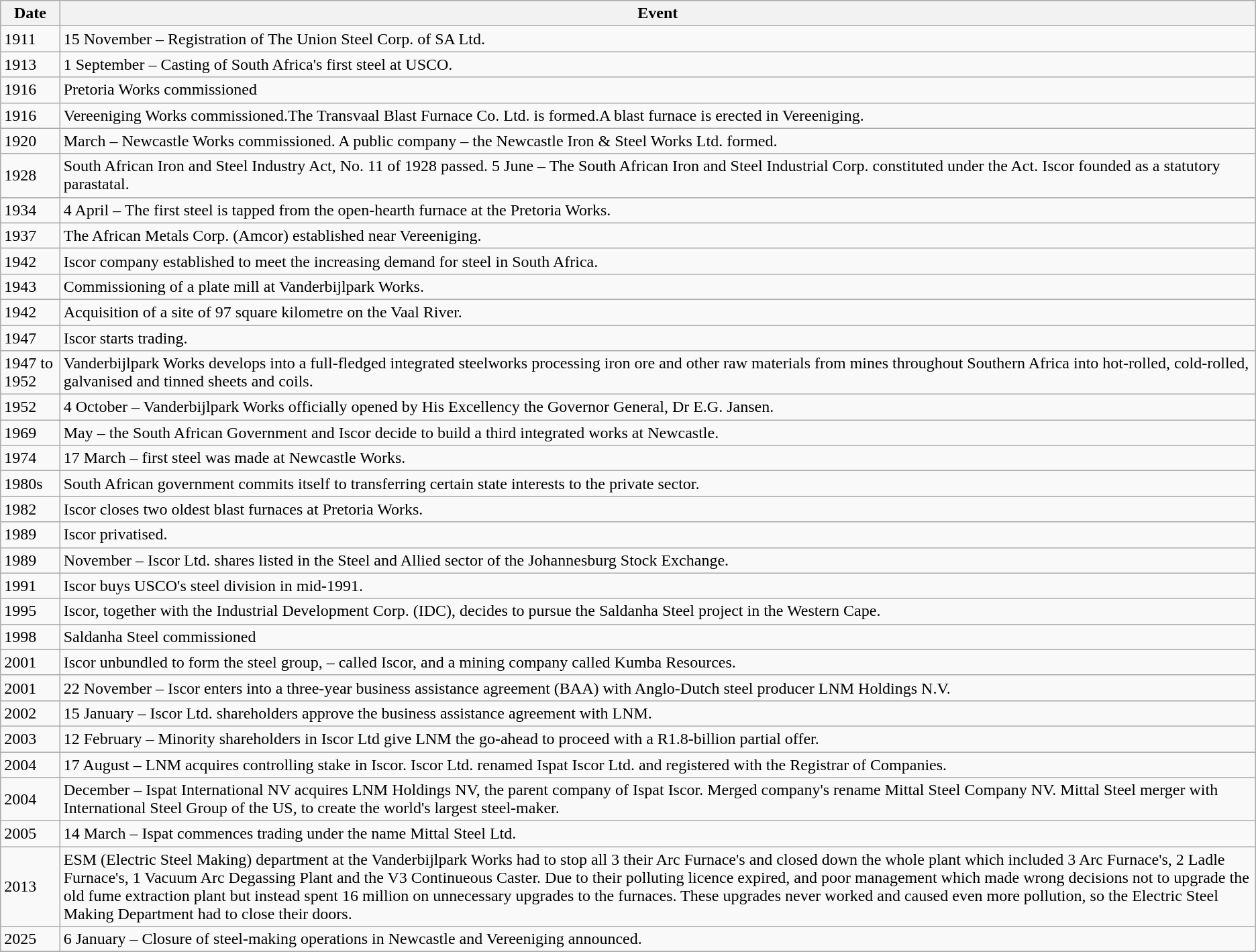<table class="wikitable">
<tr>
<th>Date</th>
<th>Event</th>
</tr>
<tr>
<td>1911</td>
<td>15 November – Registration of The Union Steel Corp. of SA Ltd.</td>
</tr>
<tr>
<td>1913</td>
<td>1 September – Casting of South Africa's first steel at USCO.</td>
</tr>
<tr>
<td>1916</td>
<td>Pretoria Works commissioned</td>
</tr>
<tr>
<td>1916</td>
<td>Vereeniging Works commissioned.The Transvaal Blast Furnace Co. Ltd. is formed.A blast furnace is erected in Vereeniging.</td>
</tr>
<tr>
<td>1920</td>
<td>March – Newcastle Works commissioned. A public company – the Newcastle Iron & Steel Works Ltd. formed.</td>
</tr>
<tr>
<td>1928</td>
<td>South African Iron and Steel Industry Act, No. 11 of 1928 passed. 5 June – The South African Iron and Steel Industrial Corp. constituted under the Act. Iscor founded as a statutory parastatal.</td>
</tr>
<tr>
<td>1934</td>
<td>4 April – The first steel is tapped from the open-hearth furnace at the Pretoria Works.</td>
</tr>
<tr>
<td>1937</td>
<td>The African Metals Corp. (Amcor) established near Vereeniging.</td>
</tr>
<tr>
<td>1942</td>
<td>Iscor company established to meet the increasing demand for steel in South Africa.</td>
</tr>
<tr>
<td>1943</td>
<td>Commissioning of a plate mill at Vanderbijlpark Works.</td>
</tr>
<tr>
<td>1942</td>
<td>Acquisition of a site of 97 square kilometre on the Vaal River.</td>
</tr>
<tr>
<td>1947</td>
<td>Iscor starts trading.</td>
</tr>
<tr>
<td>1947 to 1952</td>
<td>Vanderbijlpark Works develops into a full-fledged integrated steelworks processing iron ore and other raw materials from mines throughout Southern Africa into hot-rolled, cold-rolled, galvanised and tinned sheets and coils.</td>
</tr>
<tr>
<td>1952</td>
<td>4 October – Vanderbijlpark Works officially opened by His Excellency the Governor General, Dr E.G. Jansen.</td>
</tr>
<tr>
<td>1969</td>
<td>May – the South African Government and Iscor decide to build a third integrated works at Newcastle.</td>
</tr>
<tr>
<td>1974</td>
<td>17 March – first steel was made at Newcastle Works.</td>
</tr>
<tr>
<td>1980s</td>
<td>South African government commits itself to transferring certain state interests to the private sector.</td>
</tr>
<tr>
<td>1982</td>
<td>Iscor closes two oldest blast furnaces at Pretoria Works.</td>
</tr>
<tr>
<td>1989</td>
<td>Iscor privatised.</td>
</tr>
<tr>
<td>1989</td>
<td>November – Iscor Ltd. shares listed in the Steel and Allied sector of the Johannesburg Stock Exchange.</td>
</tr>
<tr>
<td>1991</td>
<td>Iscor buys USCO's steel division in mid-1991.</td>
</tr>
<tr>
<td>1995</td>
<td>Iscor, together with the Industrial Development Corp. (IDC), decides to pursue the Saldanha Steel project in the Western Cape.</td>
</tr>
<tr>
<td>1998</td>
<td>Saldanha Steel commissioned</td>
</tr>
<tr>
<td>2001</td>
<td>Iscor unbundled to form the steel group, – called Iscor, and a mining company called Kumba Resources.</td>
</tr>
<tr>
<td>2001</td>
<td>22 November – Iscor enters into a three-year business assistance agreement (BAA) with Anglo-Dutch steel producer LNM Holdings N.V.</td>
</tr>
<tr>
<td>2002</td>
<td>15 January – Iscor Ltd. shareholders approve the business assistance agreement with LNM.</td>
</tr>
<tr>
<td>2003</td>
<td>12 February – Minority shareholders in Iscor Ltd give LNM the go-ahead to proceed with a R1.8-billion partial offer.</td>
</tr>
<tr>
<td>2004</td>
<td>17 August – LNM acquires controlling stake in Iscor. Iscor Ltd. renamed Ispat Iscor Ltd. and registered with the Registrar of Companies.</td>
</tr>
<tr>
<td>2004</td>
<td>December – Ispat International NV acquires LNM Holdings NV, the parent company of Ispat Iscor. Merged company's rename Mittal Steel Company NV. Mittal Steel merger with International Steel Group of the US, to create the world's largest steel-maker.</td>
</tr>
<tr>
<td>2005</td>
<td>14 March – Ispat commences trading under the name Mittal Steel Ltd.</td>
</tr>
<tr>
<td>2013</td>
<td>ESM (Electric Steel Making) department at the Vanderbijlpark Works had to stop all 3 their Arc Furnace's and closed down the whole plant which included 3 Arc Furnace's, 2 Ladle Furnace's, 1 Vacuum Arc Degassing Plant and the V3 Continueous Caster. Due to their polluting licence expired, and poor management which made wrong decisions not to upgrade the old fume extraction plant but instead spent 16 million on unnecessary upgrades to the furnaces. These upgrades never worked and caused even more pollution, so the Electric Steel Making Department had to close their doors.</td>
</tr>
<tr>
<td>2025</td>
<td>6 January – Closure of steel-making operations in Newcastle and Vereeniging announced.</td>
</tr>
<tr>
</tr>
</table>
